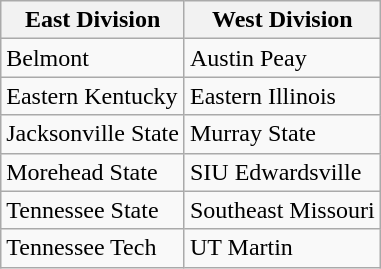<table class="wikitable">
<tr>
<th>East Division</th>
<th>West Division</th>
</tr>
<tr>
<td>Belmont</td>
<td>Austin Peay</td>
</tr>
<tr>
<td>Eastern Kentucky</td>
<td>Eastern Illinois</td>
</tr>
<tr>
<td>Jacksonville State</td>
<td>Murray State</td>
</tr>
<tr>
<td>Morehead State</td>
<td>SIU Edwardsville</td>
</tr>
<tr>
<td>Tennessee State</td>
<td>Southeast Missouri</td>
</tr>
<tr>
<td>Tennessee Tech</td>
<td>UT Martin</td>
</tr>
</table>
